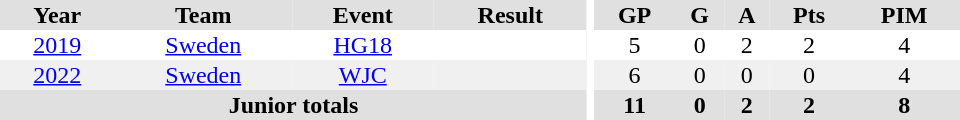<table border="0" cellpadding="1" cellspacing="0" ID="Table3" style="text-align:center; width:40em;">
<tr bgcolor="#e0e0e0">
<th>Year</th>
<th>Team</th>
<th>Event</th>
<th>Result</th>
<th rowspan="99" bgcolor="#ffffff"></th>
<th>GP</th>
<th>G</th>
<th>A</th>
<th>Pts</th>
<th>PIM</th>
</tr>
<tr>
<td><a href='#'>2019</a></td>
<td><a href='#'>Sweden</a></td>
<td><a href='#'>HG18</a></td>
<td></td>
<td>5</td>
<td>0</td>
<td>2</td>
<td>2</td>
<td>4</td>
</tr>
<tr bgcolor="#f0f0f0">
<td><a href='#'>2022</a></td>
<td><a href='#'>Sweden</a></td>
<td><a href='#'>WJC</a></td>
<td></td>
<td>6</td>
<td>0</td>
<td>0</td>
<td>0</td>
<td>4</td>
</tr>
<tr bgcolor="#e0e0e0">
<th colspan="4">Junior totals</th>
<th>11</th>
<th>0</th>
<th>2</th>
<th>2</th>
<th>8</th>
</tr>
</table>
